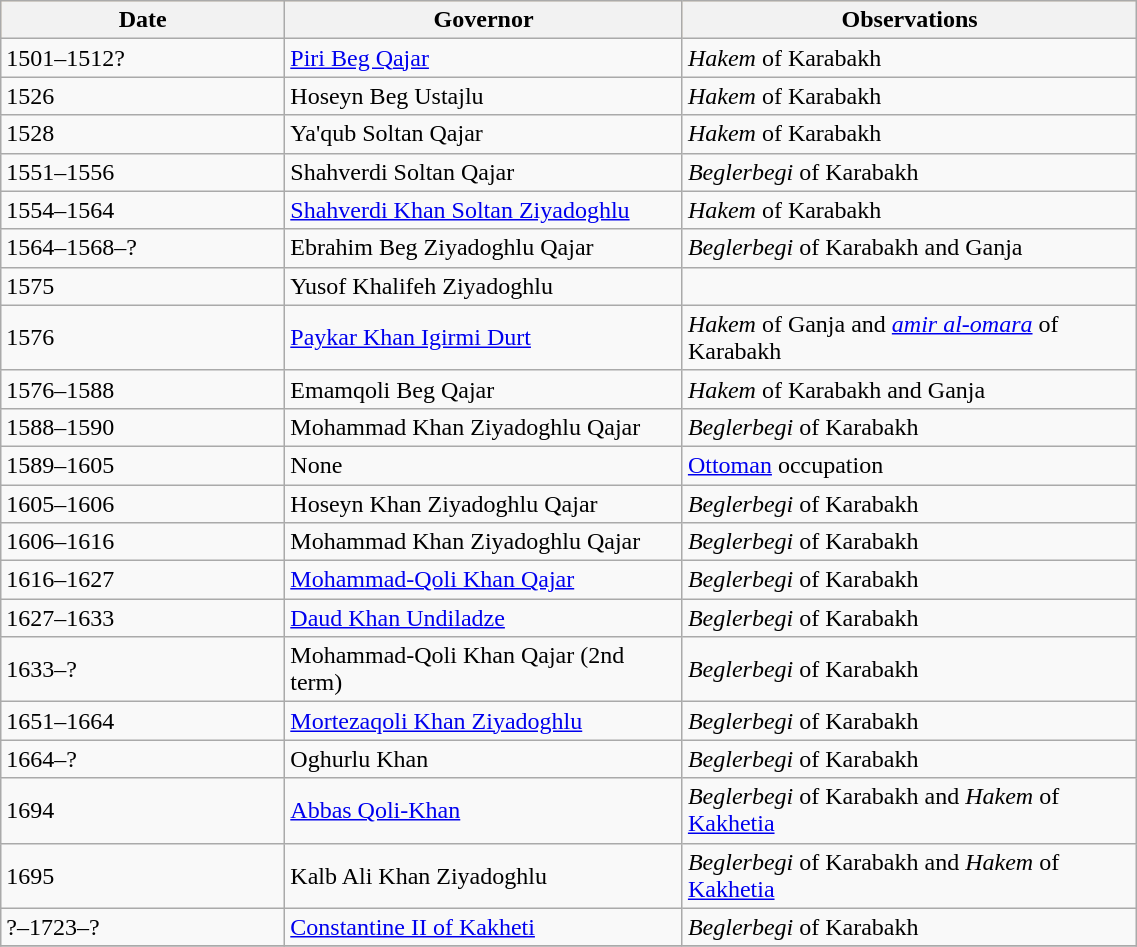<table class="wikitable"  width="60%">
<tr bgcolor="#FFDEAD">
<th width="25%">Date</th>
<th width="35%">Governor</th>
<th width="75%">Observations</th>
</tr>
<tr>
<td>1501–1512?</td>
<td><a href='#'>Piri Beg Qajar</a></td>
<td><em>Hakem</em> of Karabakh</td>
</tr>
<tr>
<td>1526</td>
<td>Hoseyn Beg Ustajlu</td>
<td><em>Hakem</em> of Karabakh</td>
</tr>
<tr>
<td>1528</td>
<td>Ya'qub Soltan Qajar</td>
<td><em>Hakem</em> of Karabakh</td>
</tr>
<tr>
<td>1551–1556</td>
<td>Shahverdi Soltan Qajar</td>
<td><em>Beglerbegi</em> of Karabakh</td>
</tr>
<tr>
<td>1554–1564</td>
<td><a href='#'>Shahverdi Khan Soltan Ziyadoghlu</a></td>
<td><em>Hakem</em> of Karabakh</td>
</tr>
<tr>
<td>1564–1568–?</td>
<td>Ebrahim Beg Ziyadoghlu Qajar</td>
<td><em>Beglerbegi</em> of Karabakh and Ganja</td>
</tr>
<tr>
<td>1575</td>
<td>Yusof Khalifeh Ziyadoghlu</td>
<td></td>
</tr>
<tr>
<td>1576</td>
<td><a href='#'>Paykar Khan Igirmi Durt</a></td>
<td><em>Hakem</em> of Ganja and <em><a href='#'>amir al-omara</a></em> of Karabakh</td>
</tr>
<tr>
<td>1576–1588</td>
<td>Emamqoli Beg Qajar</td>
<td><em>Hakem</em> of Karabakh and Ganja</td>
</tr>
<tr>
<td>1588–1590</td>
<td>Mohammad Khan Ziyadoghlu Qajar</td>
<td><em>Beglerbegi</em> of Karabakh</td>
</tr>
<tr>
<td>1589–1605</td>
<td>None</td>
<td><a href='#'>Ottoman</a> occupation</td>
</tr>
<tr>
<td>1605–1606</td>
<td>Hoseyn Khan Ziyadoghlu Qajar</td>
<td><em>Beglerbegi</em> of Karabakh</td>
</tr>
<tr>
<td>1606–1616</td>
<td>Mohammad Khan Ziyadoghlu Qajar</td>
<td><em>Beglerbegi</em> of Karabakh</td>
</tr>
<tr>
<td>1616–1627</td>
<td><a href='#'>Mohammad-Qoli Khan Qajar</a></td>
<td><em>Beglerbegi</em> of Karabakh</td>
</tr>
<tr>
<td>1627–1633</td>
<td><a href='#'>Daud Khan Undiladze</a></td>
<td><em>Beglerbegi</em> of Karabakh</td>
</tr>
<tr>
<td>1633–?</td>
<td>Mohammad-Qoli Khan Qajar (2nd term)</td>
<td><em>Beglerbegi</em> of Karabakh</td>
</tr>
<tr>
<td>1651–1664</td>
<td><a href='#'>Mortezaqoli Khan Ziyadoghlu</a></td>
<td><em>Beglerbegi</em> of Karabakh</td>
</tr>
<tr>
<td>1664–?</td>
<td>Oghurlu Khan</td>
<td><em>Beglerbegi</em> of Karabakh</td>
</tr>
<tr>
<td>1694</td>
<td><a href='#'>Abbas Qoli-Khan</a></td>
<td><em>Beglerbegi</em> of Karabakh and <em>Hakem</em> of <a href='#'>Kakhetia</a></td>
</tr>
<tr>
<td>1695</td>
<td>Kalb Ali Khan Ziyadoghlu</td>
<td><em>Beglerbegi</em> of Karabakh and <em>Hakem</em> of <a href='#'>Kakhetia</a></td>
</tr>
<tr>
<td>?–1723–?</td>
<td><a href='#'>Constantine II of Kakheti</a></td>
<td><em>Beglerbegi</em> of Karabakh</td>
</tr>
<tr>
</tr>
</table>
